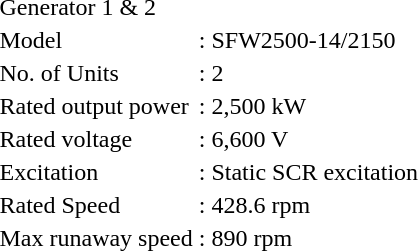<table>
<tr>
<td>Generator 1 & 2</td>
</tr>
<tr>
<td>Model</td>
<td>: SFW2500-14/2150</td>
</tr>
<tr>
<td>No. of Units</td>
<td>: 2</td>
</tr>
<tr>
<td>Rated output power</td>
<td>: 2,500 kW</td>
</tr>
<tr>
<td>Rated voltage</td>
<td>: 6,600 V</td>
</tr>
<tr>
<td>Excitation</td>
<td>: Static SCR excitation</td>
</tr>
<tr>
<td>Rated Speed</td>
<td>: 428.6 rpm</td>
</tr>
<tr>
<td>Max runaway speed</td>
<td>: 890 rpm</td>
</tr>
<tr>
</tr>
</table>
